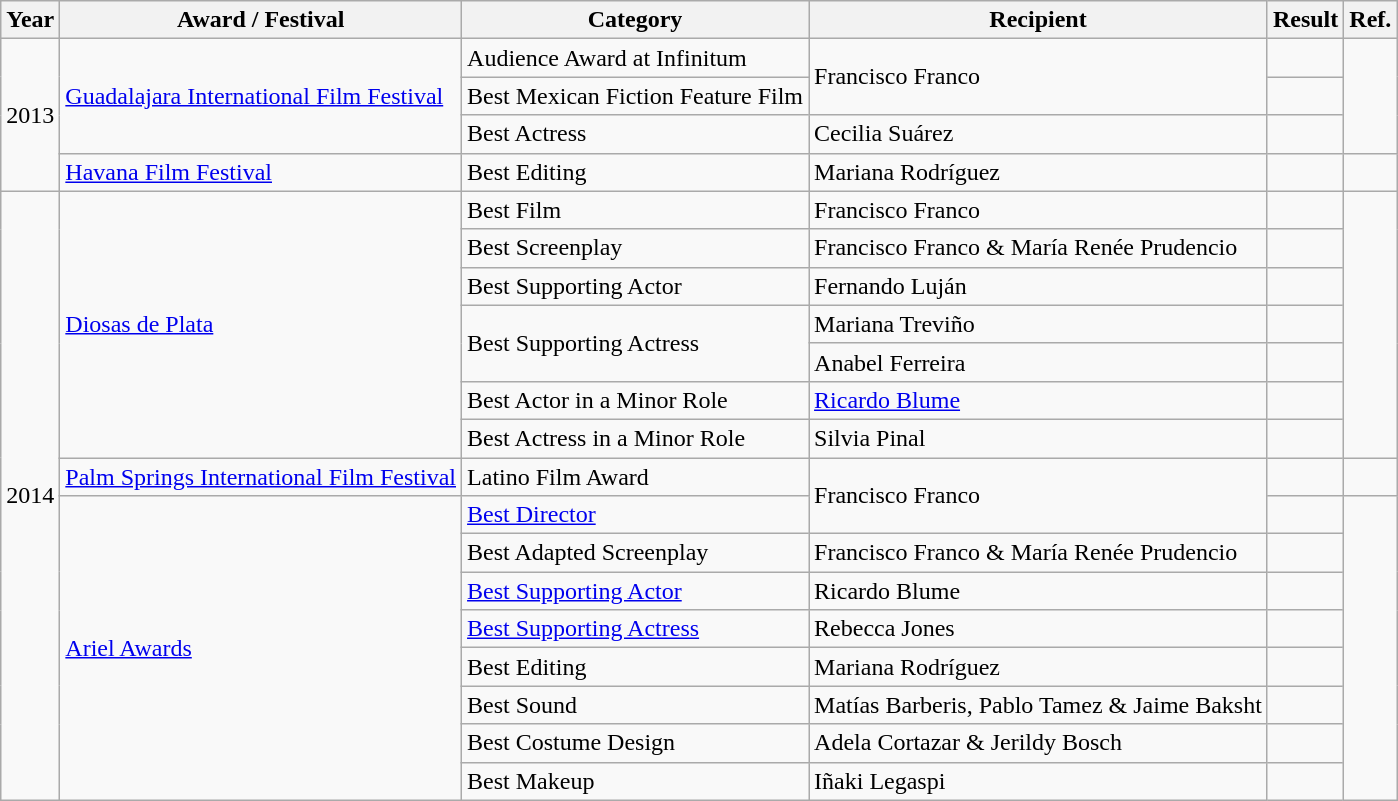<table class="wikitable">
<tr>
<th>Year</th>
<th>Award / Festival</th>
<th>Category</th>
<th>Recipient</th>
<th>Result</th>
<th>Ref.</th>
</tr>
<tr>
<td rowspan="4">2013</td>
<td rowspan="3"><a href='#'>Guadalajara International Film Festival</a></td>
<td>Audience Award at Infinitum</td>
<td rowspan="2">Francisco Franco</td>
<td></td>
<td rowspan="3"></td>
</tr>
<tr>
<td>Best Mexican Fiction Feature Film</td>
<td></td>
</tr>
<tr>
<td>Best Actress</td>
<td>Cecilia Suárez</td>
<td></td>
</tr>
<tr>
<td><a href='#'>Havana Film Festival</a></td>
<td>Best Editing</td>
<td>Mariana Rodríguez</td>
<td></td>
<td></td>
</tr>
<tr>
<td rowspan="16">2014</td>
<td rowspan="7"><a href='#'>Diosas de Plata</a></td>
<td>Best Film</td>
<td>Francisco Franco</td>
<td></td>
<td rowspan="7"></td>
</tr>
<tr>
<td>Best Screenplay</td>
<td>Francisco Franco & María Renée Prudencio</td>
<td></td>
</tr>
<tr>
<td>Best Supporting Actor</td>
<td>Fernando Luján</td>
<td></td>
</tr>
<tr>
<td rowspan="2">Best Supporting Actress</td>
<td>Mariana Treviño</td>
<td></td>
</tr>
<tr>
<td>Anabel Ferreira</td>
<td></td>
</tr>
<tr>
<td>Best Actor in a Minor Role</td>
<td><a href='#'>Ricardo Blume</a></td>
<td></td>
</tr>
<tr>
<td>Best Actress in a Minor Role</td>
<td>Silvia Pinal</td>
<td></td>
</tr>
<tr>
<td><a href='#'>Palm Springs International Film Festival</a></td>
<td>Latino Film Award</td>
<td rowspan="2">Francisco Franco</td>
<td></td>
<td></td>
</tr>
<tr>
<td rowspan="8"><a href='#'>Ariel Awards</a></td>
<td><a href='#'>Best Director</a></td>
<td></td>
<td rowspan="8"></td>
</tr>
<tr>
<td>Best Adapted Screenplay</td>
<td>Francisco Franco & María Renée Prudencio</td>
<td></td>
</tr>
<tr>
<td><a href='#'>Best Supporting Actor</a></td>
<td>Ricardo Blume</td>
<td></td>
</tr>
<tr>
<td><a href='#'>Best Supporting Actress</a></td>
<td>Rebecca Jones</td>
<td></td>
</tr>
<tr>
<td>Best Editing</td>
<td>Mariana Rodríguez</td>
<td></td>
</tr>
<tr>
<td>Best Sound</td>
<td>Matías Barberis, Pablo Tamez & Jaime Baksht</td>
<td></td>
</tr>
<tr>
<td>Best Costume Design</td>
<td>Adela Cortazar & Jerildy Bosch</td>
<td></td>
</tr>
<tr>
<td>Best Makeup</td>
<td>Iñaki Legaspi</td>
<td></td>
</tr>
</table>
